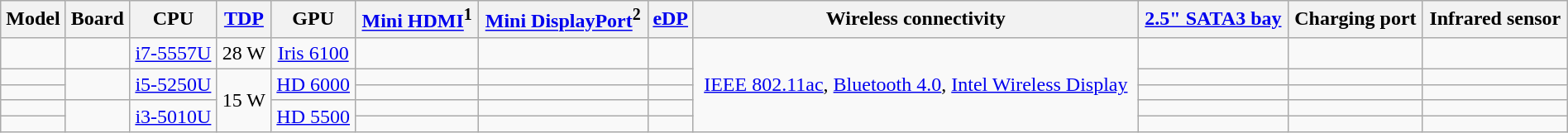<table class=wikitable width=100% style="text-align:center">
<tr>
<th>Model</th>
<th>Board</th>
<th>CPU</th>
<th><a href='#'>TDP</a></th>
<th>GPU</th>
<th><a href='#'>Mini HDMI</a><sup>1</sup></th>
<th><a href='#'>Mini DisplayPort</a><sup>2</sup></th>
<th><a href='#'>eDP</a></th>
<th>Wireless connectivity</th>
<th><a href='#'>2.5" SATA3 bay</a></th>
<th>Charging port</th>
<th>Infrared sensor</th>
</tr>
<tr>
<td></td>
<td></td>
<td><a href='#'>i7-5557U</a></td>
<td>28 W</td>
<td><a href='#'>Iris 6100</a></td>
<td></td>
<td></td>
<td></td>
<td rowspan=5><a href='#'>IEEE 802.11ac</a>, <a href='#'>Bluetooth 4.0</a>, <a href='#'>Intel Wireless Display</a></td>
<td></td>
<td></td>
<td></td>
</tr>
<tr>
<td></td>
<td rowspan=2></td>
<td rowspan=2><a href='#'>i5-5250U</a></td>
<td rowspan=4>15 W</td>
<td rowspan=2><a href='#'>HD 6000</a></td>
<td></td>
<td></td>
<td></td>
<td></td>
<td></td>
<td></td>
</tr>
<tr>
<td></td>
<td></td>
<td></td>
<td></td>
<td></td>
<td></td>
<td></td>
</tr>
<tr>
<td></td>
<td rowspan=2></td>
<td rowspan=2><a href='#'>i3-5010U</a></td>
<td rowspan=2><a href='#'>HD 5500</a></td>
<td></td>
<td></td>
<td></td>
<td></td>
<td></td>
<td></td>
</tr>
<tr>
<td></td>
<td></td>
<td></td>
<td></td>
<td></td>
<td></td>
<td></td>
</tr>
</table>
